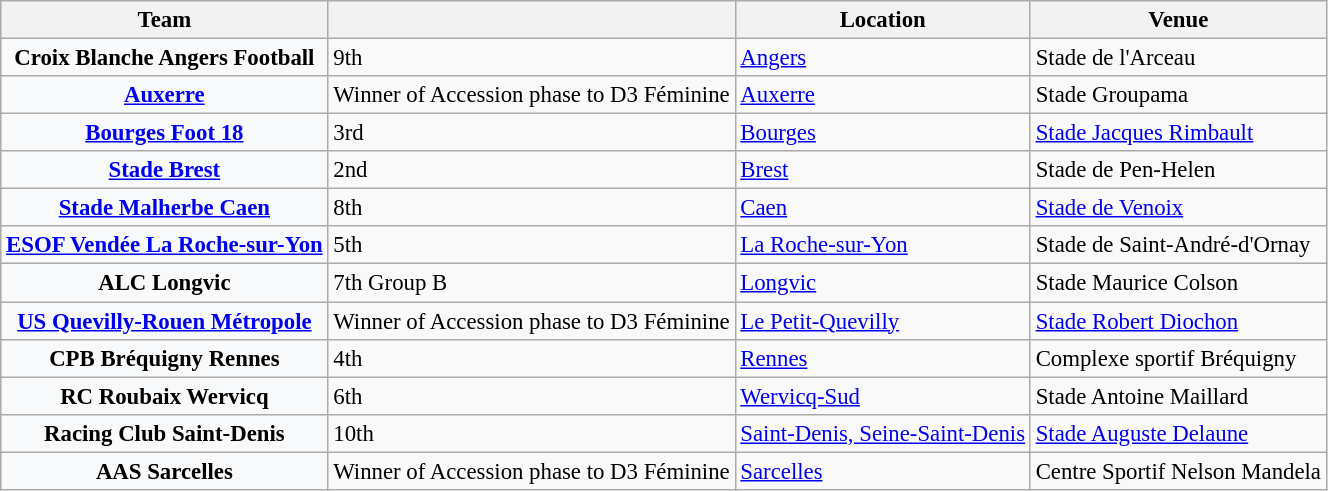<table class="wikitable sortable plainrowheaders" style="font-size:95%">
<tr>
<th scope="col">Team</th>
<th scope="col"></th>
<th scope="col" class="unsortable">Location</th>
<th scope="col" class="unsortable">Venue</th>
</tr>
<tr>
<th scope="row" style="background:#f8f9fa"><strong>Croix Blanche Angers Football</strong></th>
<td>9th</td>
<td><a href='#'>Angers</a></td>
<td>Stade de l'Arceau</td>
</tr>
<tr>
<th scope="row" style="background:#f8f9fa"><strong><a href='#'>Auxerre</a></strong></th>
<td>Winner of Accession phase to D3 Féminine</td>
<td><a href='#'>Auxerre</a></td>
<td>Stade Groupama</td>
</tr>
<tr>
<th scope="row" style="background:#f8f9fa"><strong><a href='#'>Bourges Foot 18</a></strong></th>
<td>3rd</td>
<td><a href='#'>Bourges</a></td>
<td><a href='#'>Stade Jacques Rimbault</a></td>
</tr>
<tr>
<th scope="row" style="background:#f8f9fa"><strong><a href='#'>Stade Brest</a></strong></th>
<td>2nd</td>
<td><a href='#'>Brest</a></td>
<td>Stade de Pen-Helen</td>
</tr>
<tr>
<th scope="row" style="background:#f8f9fa"><strong><a href='#'>Stade Malherbe Caen</a></strong></th>
<td>8th</td>
<td><a href='#'>Caen</a></td>
<td><a href='#'>Stade de Venoix</a></td>
</tr>
<tr>
<th scope="row" style="background:#f8f9fa"><strong><a href='#'>ESOF Vendée La Roche-sur-Yon</a></strong></th>
<td>5th</td>
<td><a href='#'>La Roche-sur-Yon</a></td>
<td>Stade de Saint-André-d'Ornay</td>
</tr>
<tr>
<th scope="row" style="background:#f8f9fa"><strong>ALC Longvic</strong></th>
<td>7th Group B</td>
<td><a href='#'>Longvic</a></td>
<td>Stade Maurice Colson</td>
</tr>
<tr>
<th scope="row" style="background:#f8f9fa"><strong><a href='#'>US Quevilly-Rouen Métropole</a></strong></th>
<td>Winner of Accession phase to D3 Féminine</td>
<td><a href='#'>Le Petit-Quevilly</a></td>
<td><a href='#'>Stade Robert Diochon</a></td>
</tr>
<tr>
<th scope="row" style="background:#f8f9fa"><strong>CPB Bréquigny Rennes</strong></th>
<td>4th</td>
<td><a href='#'>Rennes</a></td>
<td>Complexe sportif Bréquigny</td>
</tr>
<tr>
<th scope="row" style="background:#f8f9fa"><strong>RC Roubaix Wervicq</strong></th>
<td>6th</td>
<td><a href='#'>Wervicq-Sud</a></td>
<td>Stade Antoine Maillard</td>
</tr>
<tr>
<th scope="row" style="background:#f8f9fa"><strong>Racing Club Saint-Denis</strong></th>
<td>10th</td>
<td><a href='#'>Saint-Denis, Seine-Saint-Denis</a></td>
<td><a href='#'>Stade Auguste Delaune</a></td>
</tr>
<tr>
<th scope="row" style="background:#f8f9fa"><strong>AAS Sarcelles</strong></th>
<td>Winner of Accession phase to D3 Féminine</td>
<td><a href='#'>Sarcelles</a></td>
<td>Centre Sportif Nelson Mandela</td>
</tr>
</table>
